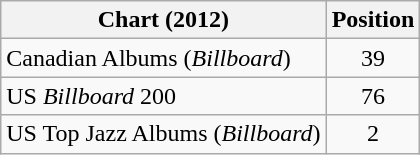<table class="wikitable sortable">
<tr>
<th>Chart (2012)</th>
<th>Position</th>
</tr>
<tr>
<td>Canadian Albums (<em>Billboard</em>)</td>
<td style="text-align:center;">39</td>
</tr>
<tr>
<td>US <em>Billboard</em> 200</td>
<td style="text-align:center;">76</td>
</tr>
<tr>
<td>US Top Jazz Albums (<em>Billboard</em>)</td>
<td style="text-align:center;">2</td>
</tr>
</table>
